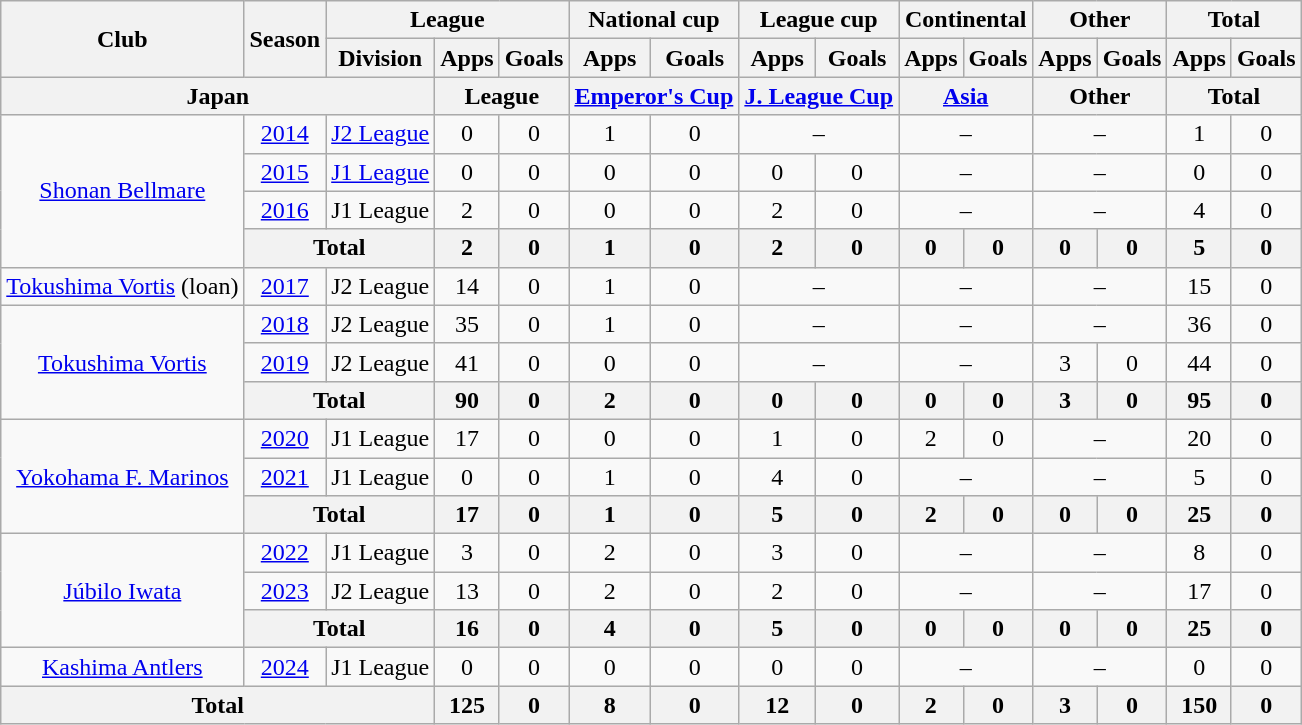<table class="wikitable" style="text-align:center;">
<tr>
<th rowspan=2>Club</th>
<th rowspan=2>Season</th>
<th colspan=3>League</th>
<th colspan=2>National cup</th>
<th colspan=2>League cup</th>
<th colspan=2>Continental</th>
<th colspan=2>Other</th>
<th colspan=2>Total</th>
</tr>
<tr>
<th>Division</th>
<th>Apps</th>
<th>Goals</th>
<th>Apps</th>
<th>Goals</th>
<th>Apps</th>
<th>Goals</th>
<th>Apps</th>
<th>Goals</th>
<th>Apps</th>
<th>Goals</th>
<th>Apps</th>
<th>Goals</th>
</tr>
<tr>
<th colspan=3>Japan</th>
<th colspan=2>League</th>
<th colspan=2><a href='#'>Emperor's Cup</a></th>
<th colspan=2><a href='#'>J. League Cup</a></th>
<th colspan=2><a href='#'>Asia</a></th>
<th colspan=2>Other</th>
<th colspan=2>Total</th>
</tr>
<tr>
<td rowspan="4"><a href='#'>Shonan Bellmare</a></td>
<td><a href='#'>2014</a></td>
<td><a href='#'>J2 League</a></td>
<td>0</td>
<td>0</td>
<td>1</td>
<td>0</td>
<td colspan="2">–</td>
<td colspan="2">–</td>
<td colspan="2">–</td>
<td>1</td>
<td>0</td>
</tr>
<tr>
<td><a href='#'>2015</a></td>
<td><a href='#'>J1 League</a></td>
<td>0</td>
<td>0</td>
<td>0</td>
<td>0</td>
<td>0</td>
<td>0</td>
<td colspan="2">–</td>
<td colspan="2">–</td>
<td>0</td>
<td>0</td>
</tr>
<tr>
<td><a href='#'>2016</a></td>
<td>J1 League</td>
<td>2</td>
<td>0</td>
<td>0</td>
<td>0</td>
<td>2</td>
<td>0</td>
<td colspan="2">–</td>
<td colspan="2">–</td>
<td>4</td>
<td>0</td>
</tr>
<tr>
<th colspan="2">Total</th>
<th>2</th>
<th>0</th>
<th>1</th>
<th>0</th>
<th>2</th>
<th>0</th>
<th>0</th>
<th>0</th>
<th>0</th>
<th>0</th>
<th>5</th>
<th>0</th>
</tr>
<tr>
<td><a href='#'>Tokushima Vortis</a> (loan)</td>
<td><a href='#'>2017</a></td>
<td>J2 League</td>
<td>14</td>
<td>0</td>
<td>1</td>
<td>0</td>
<td colspan="2">–</td>
<td colspan="2">–</td>
<td colspan="2">–</td>
<td>15</td>
<td>0</td>
</tr>
<tr>
<td rowspan="3"><a href='#'>Tokushima Vortis</a></td>
<td><a href='#'>2018</a></td>
<td>J2 League</td>
<td>35</td>
<td>0</td>
<td>1</td>
<td>0</td>
<td colspan="2">–</td>
<td colspan="2">–</td>
<td colspan="2">–</td>
<td>36</td>
<td>0</td>
</tr>
<tr>
<td><a href='#'>2019</a></td>
<td>J2 League</td>
<td>41</td>
<td>0</td>
<td>0</td>
<td>0</td>
<td colspan="2">–</td>
<td colspan="2">–</td>
<td>3</td>
<td>0</td>
<td>44</td>
<td>0</td>
</tr>
<tr>
<th colspan="2">Total</th>
<th>90</th>
<th>0</th>
<th>2</th>
<th>0</th>
<th>0</th>
<th>0</th>
<th>0</th>
<th>0</th>
<th>3</th>
<th>0</th>
<th>95</th>
<th>0</th>
</tr>
<tr>
<td rowspan="3"><a href='#'>Yokohama F. Marinos</a></td>
<td><a href='#'>2020</a></td>
<td>J1 League</td>
<td>17</td>
<td>0</td>
<td>0</td>
<td>0</td>
<td>1</td>
<td>0</td>
<td>2</td>
<td>0</td>
<td colspan=2>–</td>
<td>20</td>
<td>0</td>
</tr>
<tr>
<td><a href='#'>2021</a></td>
<td>J1 League</td>
<td>0</td>
<td>0</td>
<td>1</td>
<td>0</td>
<td>4</td>
<td>0</td>
<td colspan="2">–</td>
<td colspan="2">–</td>
<td>5</td>
<td>0</td>
</tr>
<tr>
<th colspan="2">Total</th>
<th>17</th>
<th>0</th>
<th>1</th>
<th>0</th>
<th>5</th>
<th>0</th>
<th>2</th>
<th>0</th>
<th>0</th>
<th>0</th>
<th>25</th>
<th>0</th>
</tr>
<tr>
<td rowspan="3"><a href='#'>Júbilo Iwata</a></td>
<td><a href='#'>2022</a></td>
<td>J1 League</td>
<td>3</td>
<td>0</td>
<td>2</td>
<td>0</td>
<td>3</td>
<td>0</td>
<td colspan="2">–</td>
<td colspan="2">–</td>
<td>8</td>
<td>0</td>
</tr>
<tr>
<td><a href='#'>2023</a></td>
<td>J2 League</td>
<td>13</td>
<td>0</td>
<td>2</td>
<td>0</td>
<td>2</td>
<td>0</td>
<td colspan="2">–</td>
<td colspan="2">–</td>
<td>17</td>
<td>0</td>
</tr>
<tr>
<th colspan="2">Total</th>
<th>16</th>
<th>0</th>
<th>4</th>
<th>0</th>
<th>5</th>
<th>0</th>
<th>0</th>
<th>0</th>
<th>0</th>
<th>0</th>
<th>25</th>
<th>0</th>
</tr>
<tr>
<td><a href='#'>Kashima Antlers</a></td>
<td><a href='#'>2024</a></td>
<td>J1 League</td>
<td>0</td>
<td>0</td>
<td>0</td>
<td>0</td>
<td>0</td>
<td>0</td>
<td colspan="2">–</td>
<td colspan="2">–</td>
<td>0</td>
<td>0</td>
</tr>
<tr>
<th colspan=3>Total</th>
<th>125</th>
<th>0</th>
<th>8</th>
<th>0</th>
<th>12</th>
<th>0</th>
<th>2</th>
<th>0</th>
<th>3</th>
<th>0</th>
<th>150</th>
<th>0</th>
</tr>
</table>
